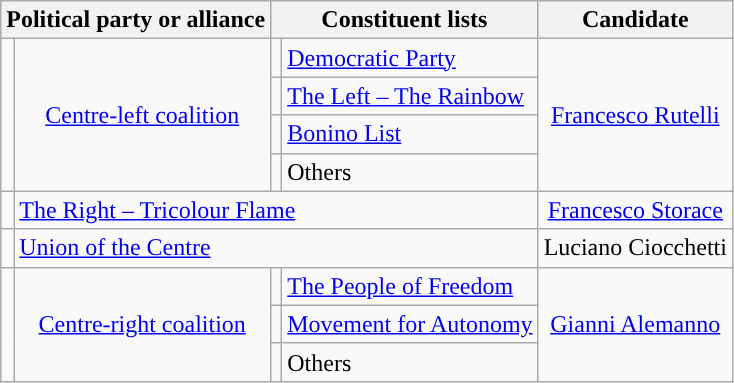<table class=wikitable style="text-align:left">
<tr>
<th colspan=2>Political party or alliance</th>
<th colspan=2>Constituent lists</th>
<th>Candidate</th>
</tr>
<tr>
<td rowspan=4 style="background-color:"></td>
<td rowspan=4 style="text-align:center;"><a href='#'>Centre-left coalition</a></td>
<td></td>
<td style="text-align:left;"><a href='#'>Democratic Party</a></td>
<td rowspan=4 style="text-align:center;"><a href='#'>Francesco Rutelli</a></td>
</tr>
<tr>
<td></td>
<td style="text-align:left;"><a href='#'>The Left – The Rainbow</a></td>
</tr>
<tr>
<td></td>
<td style="text-align:left;"><a href='#'>Bonino List</a></td>
</tr>
<tr>
<td></td>
<td style="text-align:left;">Others</td>
</tr>
<tr>
<td style="background-color:"></td>
<td colspan=3  style="text-align:left;"><a href='#'>The Right – Tricolour Flame</a></td>
<td style="text-align:center;"><a href='#'>Francesco Storace</a></td>
</tr>
<tr>
<td style="background-color:"></td>
<td colspan=3  style="text-align:left;"><a href='#'>Union of the Centre</a></td>
<td style="text-align:center;">Luciano Ciocchetti</td>
</tr>
<tr>
<td rowspan="3" style="background:"></td>
<td rowspan=3 style="text-align:center;"><a href='#'>Centre-right coalition</a></td>
<td></td>
<td style="text-align:left;"><a href='#'>The People of Freedom</a></td>
<td rowspan="3" style="text-align:center;"><a href='#'>Gianni Alemanno</a></td>
</tr>
<tr>
<td></td>
<td style="text-align:left;"><a href='#'>Movement for Autonomy</a></td>
</tr>
<tr>
<td></td>
<td style="text-align:left;">Others</td>
</tr>
</table>
